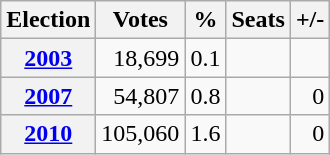<table class="wikitable" style="text-align:right;">
<tr>
<th>Election</th>
<th>Votes</th>
<th>%</th>
<th>Seats</th>
<th>+/-</th>
</tr>
<tr>
<th><a href='#'>2003</a></th>
<td>18,699</td>
<td>0.1</td>
<td></td>
<td></td>
</tr>
<tr>
<th><a href='#'>2007</a></th>
<td>54,807</td>
<td>0.8</td>
<td></td>
<td> 0</td>
</tr>
<tr>
<th><a href='#'>2010</a></th>
<td>105,060</td>
<td>1.6</td>
<td></td>
<td> 0</td>
</tr>
</table>
